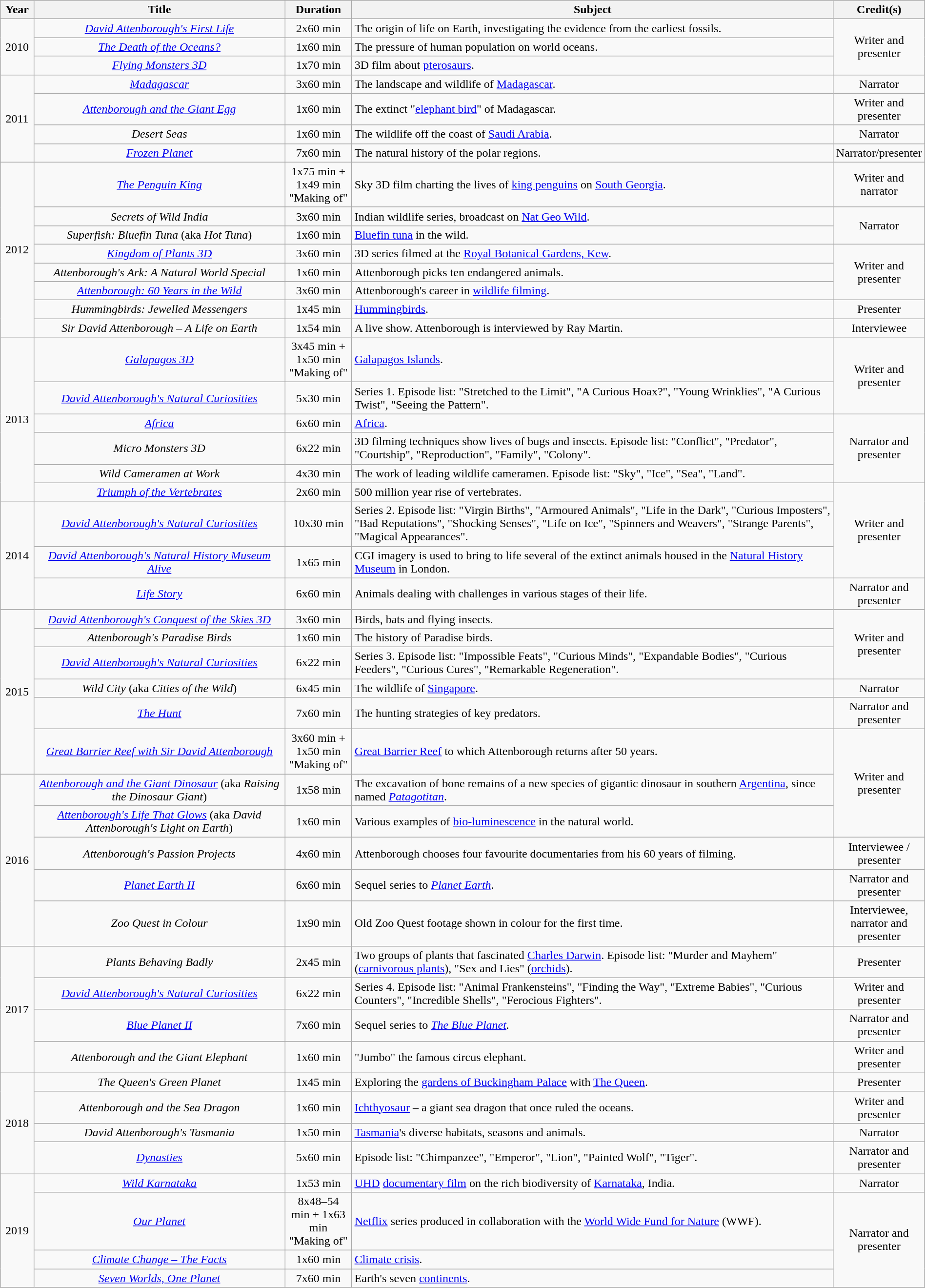<table class="wikitable" style="text-align:center" width="100%">
<tr>
<th width="40">Year</th>
<th width="400">Title</th>
<th width="90">Duration</th>
<th width="800">Subject</th>
<th>Credit(s)</th>
</tr>
<tr>
<td rowspan="3">2010</td>
<td><em><a href='#'>David Attenborough's First Life</a></em></td>
<td>2x60 min</td>
<td align="left">The origin of life on Earth, investigating the evidence from the earliest fossils.</td>
<td rowspan="3">Writer and presenter</td>
</tr>
<tr>
<td><em><a href='#'>The Death of the Oceans?</a></em></td>
<td>1x60 min</td>
<td align="left">The pressure of human population on world oceans.</td>
</tr>
<tr>
<td><em><a href='#'>Flying Monsters 3D</a></em></td>
<td>1x70 min</td>
<td align="left">3D film about <a href='#'>pterosaurs</a>.</td>
</tr>
<tr>
<td rowspan="4">2011</td>
<td><em><a href='#'>Madagascar</a></em></td>
<td>3x60 min</td>
<td align="left">The landscape and wildlife of <a href='#'>Madagascar</a>.</td>
<td>Narrator</td>
</tr>
<tr>
<td><em><a href='#'>Attenborough and the Giant Egg</a></em></td>
<td>1x60 min</td>
<td align="left">The extinct "<a href='#'>elephant bird</a>" of Madagascar.</td>
<td>Writer and presenter</td>
</tr>
<tr>
<td><em>Desert Seas</em></td>
<td>1x60 min</td>
<td align="left">The wildlife off the coast of <a href='#'>Saudi Arabia</a>.</td>
<td>Narrator</td>
</tr>
<tr>
<td><em><a href='#'>Frozen Planet</a></em></td>
<td>7x60 min</td>
<td align="left">The natural history of the polar regions.</td>
<td>Narrator/presenter</td>
</tr>
<tr>
<td rowspan="8">2012</td>
<td><em><a href='#'>The Penguin King</a></em></td>
<td>1x75 min + 1x49 min "Making of"</td>
<td align="left">Sky 3D film charting the lives of <a href='#'>king penguins</a> on <a href='#'>South Georgia</a>.</td>
<td>Writer and narrator</td>
</tr>
<tr>
<td><em>Secrets of Wild India</em></td>
<td>3x60 min</td>
<td align="left">Indian wildlife series, broadcast on <a href='#'>Nat Geo Wild</a>.</td>
<td rowspan="2">Narrator</td>
</tr>
<tr>
<td><em>Superfish: Bluefin Tuna</em> (aka <em>Hot Tuna</em>)</td>
<td>1x60 min</td>
<td align="left"><a href='#'>Bluefin tuna</a> in the wild.</td>
</tr>
<tr>
<td><em><a href='#'>Kingdom of Plants 3D</a></em></td>
<td>3x60 min</td>
<td align="left">3D series filmed at the <a href='#'>Royal Botanical Gardens, Kew</a>.</td>
<td rowspan="3">Writer and presenter</td>
</tr>
<tr>
<td><em>Attenborough's Ark: A Natural World Special</em></td>
<td>1x60 min</td>
<td align="left">Attenborough picks ten endangered animals.</td>
</tr>
<tr>
<td><em><a href='#'>Attenborough: 60 Years in the Wild</a></em></td>
<td>3x60 min</td>
<td align="left">Attenborough's career in <a href='#'>wildlife filming</a>.</td>
</tr>
<tr>
<td><em>Hummingbirds: Jewelled Messengers</em></td>
<td>1x45 min</td>
<td align="left"><a href='#'>Hummingbirds</a>.</td>
<td>Presenter</td>
</tr>
<tr>
<td><em>Sir David Attenborough – A Life on Earth</em></td>
<td>1x54 min</td>
<td align="left">A live show. Attenborough is interviewed by Ray Martin.</td>
<td>Interviewee</td>
</tr>
<tr>
<td rowspan="6">2013</td>
<td><em><a href='#'>Galapagos 3D</a></em></td>
<td>3x45 min + 1x50 min "Making of"</td>
<td align="left"><a href='#'>Galapagos Islands</a>.</td>
<td rowspan="2">Writer and presenter</td>
</tr>
<tr>
<td><em><a href='#'>David Attenborough's Natural Curiosities</a></em></td>
<td>5x30 min</td>
<td align="left">Series 1. Episode list: "Stretched to the Limit", "A Curious Hoax?", "Young Wrinklies", "A Curious Twist", "Seeing the Pattern".</td>
</tr>
<tr>
<td><em><a href='#'>Africa</a></em></td>
<td>6x60 min</td>
<td align="left"><a href='#'>Africa</a>.</td>
<td rowspan="3">Narrator and presenter</td>
</tr>
<tr>
<td><em>Micro Monsters 3D</em></td>
<td>6x22 min</td>
<td align="left">3D filming techniques show lives of bugs and insects. Episode list: "Conflict", "Predator", "Courtship", "Reproduction", "Family", "Colony".</td>
</tr>
<tr>
<td><em>Wild Cameramen at Work</em></td>
<td>4x30 min</td>
<td align="left">The work of leading wildlife cameramen. Episode list: "Sky", "Ice", "Sea", "Land".</td>
</tr>
<tr>
<td><em><a href='#'>Triumph of the Vertebrates</a></em></td>
<td>2x60 min</td>
<td align="left">500 million year rise of vertebrates.</td>
<td rowspan="3">Writer and presenter</td>
</tr>
<tr>
<td rowspan="3">2014</td>
<td><em><a href='#'>David Attenborough's Natural Curiosities</a></em></td>
<td>10x30 min</td>
<td align="left">Series 2. Episode list: "Virgin Births", "Armoured Animals", "Life in the Dark", "Curious Imposters", "Bad Reputations", "Shocking Senses", "Life on Ice", "Spinners and Weavers", "Strange Parents", "Magical Appearances".</td>
</tr>
<tr>
<td><em><a href='#'>David Attenborough's Natural History Museum Alive</a></em></td>
<td>1x65 min</td>
<td align="left">CGI imagery is used to bring to life several of the extinct animals housed in the <a href='#'>Natural History Museum</a> in London.</td>
</tr>
<tr>
<td><em><a href='#'>Life Story</a></em></td>
<td>6x60 min</td>
<td align="left">Animals dealing with challenges in various stages of their life.</td>
<td>Narrator and presenter</td>
</tr>
<tr>
<td rowspan="6">2015</td>
<td><em><a href='#'>David Attenborough's Conquest of the Skies 3D</a></em></td>
<td>3x60 min</td>
<td align="left">Birds, bats and flying insects.</td>
<td rowspan="3">Writer and presenter</td>
</tr>
<tr>
<td><em>Attenborough's Paradise Birds</em></td>
<td>1x60 min</td>
<td align="left">The history of Paradise birds.</td>
</tr>
<tr>
<td><em><a href='#'>David Attenborough's Natural Curiosities</a></em></td>
<td>6x22 min</td>
<td align="left">Series 3. Episode list: "Impossible Feats", "Curious Minds", "Expandable Bodies", "Curious Feeders", "Curious Cures", "Remarkable Regeneration".</td>
</tr>
<tr>
<td><em>Wild City</em> (aka <em>Cities of the Wild</em>)</td>
<td>6x45 min</td>
<td align="left">The wildlife of <a href='#'>Singapore</a>.</td>
<td>Narrator</td>
</tr>
<tr>
<td><em><a href='#'>The Hunt</a></em></td>
<td>7x60 min</td>
<td align="left">The hunting strategies of key predators.</td>
<td>Narrator and presenter</td>
</tr>
<tr>
<td><em><a href='#'>Great Barrier Reef with Sir David Attenborough</a></em></td>
<td>3x60 min + 1x50 min "Making of"</td>
<td align="left"><a href='#'>Great Barrier Reef</a> to which Attenborough returns after 50 years.</td>
<td rowspan="3">Writer and presenter</td>
</tr>
<tr>
<td rowspan="5">2016</td>
<td><em><a href='#'>Attenborough and the Giant Dinosaur</a></em> (aka <em>Raising the Dinosaur Giant</em>)</td>
<td>1x58 min</td>
<td align="left">The excavation of bone remains of a new species of gigantic dinosaur in southern <a href='#'>Argentina</a>, since named <em><a href='#'>Patagotitan</a></em>.</td>
</tr>
<tr>
<td><em><a href='#'>Attenborough's Life That Glows</a></em> (aka <em>David Attenborough's Light on Earth</em>)</td>
<td>1x60 min</td>
<td align="left">Various examples of <a href='#'>bio-luminescence</a> in the natural world.</td>
</tr>
<tr>
<td><em>Attenborough's Passion Projects</em></td>
<td>4x60 min</td>
<td align="left">Attenborough chooses four favourite documentaries from his 60 years of filming.</td>
<td>Interviewee / presenter</td>
</tr>
<tr>
<td><em><a href='#'>Planet Earth II</a></em></td>
<td>6x60 min</td>
<td align="left">Sequel series to <em><a href='#'>Planet Earth</a></em>.</td>
<td>Narrator and presenter</td>
</tr>
<tr>
<td><em>Zoo Quest in Colour</em></td>
<td>1x90 min</td>
<td align="left">Old Zoo Quest footage shown in colour for the first time.</td>
<td>Interviewee, narrator and presenter</td>
</tr>
<tr>
<td rowspan="4">2017</td>
<td><em>Plants Behaving Badly</em></td>
<td>2x45 min</td>
<td align="left">Two groups of plants that fascinated <a href='#'>Charles Darwin</a>. Episode list: "Murder and Mayhem" (<a href='#'>carnivorous plants</a>), "Sex and Lies" (<a href='#'>orchids</a>).</td>
<td>Presenter</td>
</tr>
<tr>
<td><em><a href='#'>David Attenborough's Natural Curiosities</a></em></td>
<td>6x22 min</td>
<td align="left">Series 4. Episode list: "Animal Frankensteins", "Finding the Way", "Extreme Babies", "Curious Counters", "Incredible Shells", "Ferocious Fighters".</td>
<td>Writer and presenter</td>
</tr>
<tr>
<td><em><a href='#'>Blue Planet II</a></em></td>
<td>7x60 min</td>
<td align="left">Sequel series to <em><a href='#'>The Blue Planet</a>.</em></td>
<td>Narrator and presenter</td>
</tr>
<tr>
<td><em>Attenborough and the Giant Elephant</em></td>
<td>1x60 min</td>
<td align="left">"Jumbo" the famous circus elephant.</td>
<td>Writer and presenter</td>
</tr>
<tr>
<td rowspan="4">2018</td>
<td><em>The Queen's Green Planet</em></td>
<td>1x45 min</td>
<td align="left">Exploring the <a href='#'>gardens of Buckingham Palace</a> with <a href='#'>The Queen</a>.</td>
<td>Presenter</td>
</tr>
<tr>
<td><em>Attenborough and the Sea Dragon</em></td>
<td>1x60 min</td>
<td align="left"><a href='#'>Ichthyosaur</a> – a giant sea dragon that once ruled the oceans.</td>
<td>Writer and presenter</td>
</tr>
<tr>
<td><em>David Attenborough's Tasmania</em></td>
<td>1x50 min</td>
<td align="left"><a href='#'>Tasmania</a>'s diverse habitats, seasons and animals.</td>
<td>Narrator</td>
</tr>
<tr>
<td><em><a href='#'>Dynasties</a></em></td>
<td>5x60 min</td>
<td align="left">Episode list: "Chimpanzee", "Emperor", "Lion", "Painted Wolf", "Tiger".</td>
<td>Narrator and presenter</td>
</tr>
<tr>
<td rowspan="4">2019</td>
<td><em><a href='#'>Wild Karnataka</a></em></td>
<td>1x53 min</td>
<td align="left"><a href='#'>UHD</a> <a href='#'>documentary film</a> on the rich biodiversity of <a href='#'>Karnataka</a>, India.</td>
<td>Narrator</td>
</tr>
<tr>
<td><em><a href='#'>Our Planet</a></em></td>
<td>8x48–54 min + 1x63 min "Making of"</td>
<td align="left"><a href='#'>Netflix</a> series produced in collaboration with the <a href='#'>World Wide Fund for Nature</a> (WWF).</td>
<td rowspan="3">Narrator and presenter</td>
</tr>
<tr>
<td><em><a href='#'>Climate Change – The Facts</a></em></td>
<td>1x60 min</td>
<td align="left"><a href='#'>Climate crisis</a>.</td>
</tr>
<tr>
<td><em><a href='#'>Seven Worlds, One Planet</a></em></td>
<td>7x60 min</td>
<td align="left">Earth's seven <a href='#'>continents</a>.</td>
</tr>
</table>
